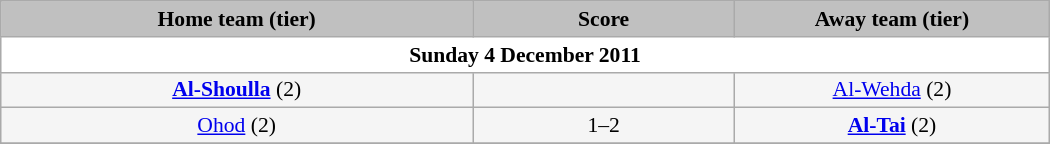<table class="wikitable" style="width: 700px; background:WhiteSmoke; text-align:center; font-size:90%">
<tr>
<td scope="col" style="width: 45%; background:silver;"><strong>Home team (tier)</strong></td>
<td scope="col" style="width: 25%; background:silver;"><strong>Score</strong></td>
<td scope="col" style="width: 45%; background:silver;"><strong>Away team (tier)</strong></td>
</tr>
<tr>
<td colspan="5" style= background:White><strong>Sunday 4 December 2011</strong></td>
</tr>
<tr>
<td><strong><a href='#'>Al-Shoulla</a></strong> (2)</td>
<td></td>
<td><a href='#'>Al-Wehda</a> (2)</td>
</tr>
<tr>
<td><a href='#'>Ohod</a> (2)</td>
<td>1–2 </td>
<td><strong><a href='#'>Al-Tai</a></strong> (2)</td>
</tr>
<tr>
</tr>
</table>
